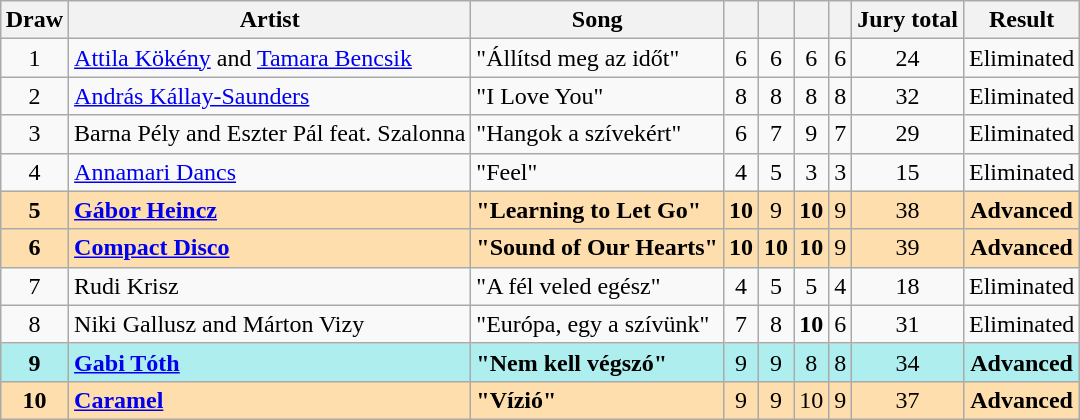<table class="sortable wikitable" style="margin: 1em auto 1em auto; text-align:center">
<tr>
<th>Draw</th>
<th>Artist</th>
<th>Song</th>
<th><small></small></th>
<th><small></small></th>
<th><small></small></th>
<th><small></small></th>
<th>Jury total</th>
<th>Result</th>
</tr>
<tr>
<td>1</td>
<td align="left"><a href='#'>Attila Kökény</a> and <a href='#'>Tamara Bencsik</a></td>
<td align="left">"Állítsd meg az időt"</td>
<td>6</td>
<td>6</td>
<td>6</td>
<td>6</td>
<td>24</td>
<td>Eliminated</td>
</tr>
<tr>
<td>2</td>
<td align="left"><a href='#'>András Kállay-Saunders</a></td>
<td align="left">"I Love You"</td>
<td>8</td>
<td>8</td>
<td>8</td>
<td>8</td>
<td>32</td>
<td>Eliminated</td>
</tr>
<tr>
<td>3</td>
<td align="left">Barna Pély and Eszter Pál feat. Szalonna</td>
<td align="left">"Hangok a szívekért"</td>
<td>6</td>
<td>7</td>
<td>9</td>
<td>7</td>
<td>29</td>
<td>Eliminated</td>
</tr>
<tr>
<td>4</td>
<td align="left"><a href='#'>Annamari Dancs</a></td>
<td align="left">"Feel"</td>
<td>4</td>
<td>5</td>
<td>3</td>
<td>3</td>
<td>15</td>
<td>Eliminated</td>
</tr>
<tr style="background:navajowhite;">
<td><strong>5</strong></td>
<td align="left"><strong><a href='#'>Gábor Heincz</a></strong></td>
<td align="left"><strong>"Learning to Let Go"</strong></td>
<td><strong>10</strong></td>
<td>9</td>
<td><strong>10</strong></td>
<td>9</td>
<td>38</td>
<td><strong>Advanced</strong></td>
</tr>
<tr style="background:navajowhite;">
<td><strong>6</strong></td>
<td align="left"><strong><a href='#'>Compact Disco</a></strong></td>
<td align="left"><strong>"Sound of Our Hearts"</strong></td>
<td><strong>10</strong></td>
<td><strong>10</strong></td>
<td><strong>10</strong></td>
<td>9</td>
<td>39</td>
<td><strong>Advanced</strong></td>
</tr>
<tr>
<td>7</td>
<td align="left">Rudi Krisz</td>
<td align="left">"A fél veled egész"</td>
<td>4</td>
<td>5</td>
<td>5</td>
<td>4</td>
<td>18</td>
<td>Eliminated</td>
</tr>
<tr>
<td>8</td>
<td align="left">Niki Gallusz and Márton Vizy</td>
<td align="left">"Európa, egy a szívünk"</td>
<td>7</td>
<td>8</td>
<td><strong>10</strong></td>
<td>6</td>
<td>31</td>
<td>Eliminated</td>
</tr>
<tr style="background:paleturquoise;">
<td><strong>9</strong></td>
<td align="left"><strong><a href='#'>Gabi Tóth</a></strong></td>
<td align="left"><strong>"Nem kell végszó"</strong></td>
<td>9</td>
<td>9</td>
<td>8</td>
<td>8</td>
<td>34</td>
<td><strong>Advanced</strong></td>
</tr>
<tr style="background:navajowhite;">
<td><strong>10</strong></td>
<td align="left"><strong><a href='#'>Caramel</a></strong></td>
<td align="left"><strong>"Vízió"</strong></td>
<td>9</td>
<td>9</td>
<td>10</td>
<td>9</td>
<td>37</td>
<td><strong>Advanced</strong></td>
</tr>
</table>
